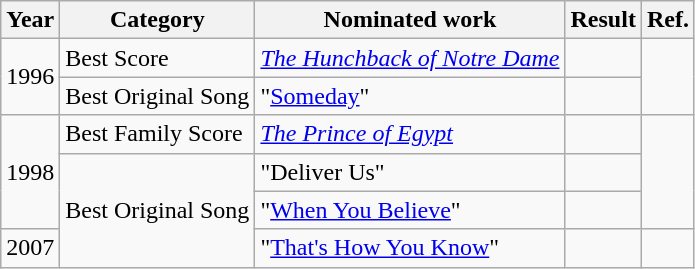<table class="wikitable">
<tr>
<th>Year</th>
<th>Category</th>
<th>Nominated work</th>
<th>Result</th>
<th>Ref.</th>
</tr>
<tr>
<td rowspan="2">1996</td>
<td>Best Score</td>
<td><em><a href='#'>The Hunchback of Notre Dame</a></em></td>
<td></td>
<td align="center" rowspan="2"></td>
</tr>
<tr>
<td>Best Original Song</td>
<td>"<a href='#'>Someday</a>" </td>
<td></td>
</tr>
<tr>
<td rowspan="3">1998</td>
<td>Best Family Score</td>
<td><em><a href='#'>The Prince of Egypt</a></em></td>
<td></td>
<td align="center" rowspan="3"></td>
</tr>
<tr>
<td rowspan="3">Best Original Song</td>
<td>"Deliver Us" </td>
<td></td>
</tr>
<tr>
<td>"<a href='#'>When You Believe</a>" </td>
<td></td>
</tr>
<tr>
<td>2007</td>
<td>"<a href='#'>That's How You Know</a>" </td>
<td></td>
<td align="center"></td>
</tr>
</table>
